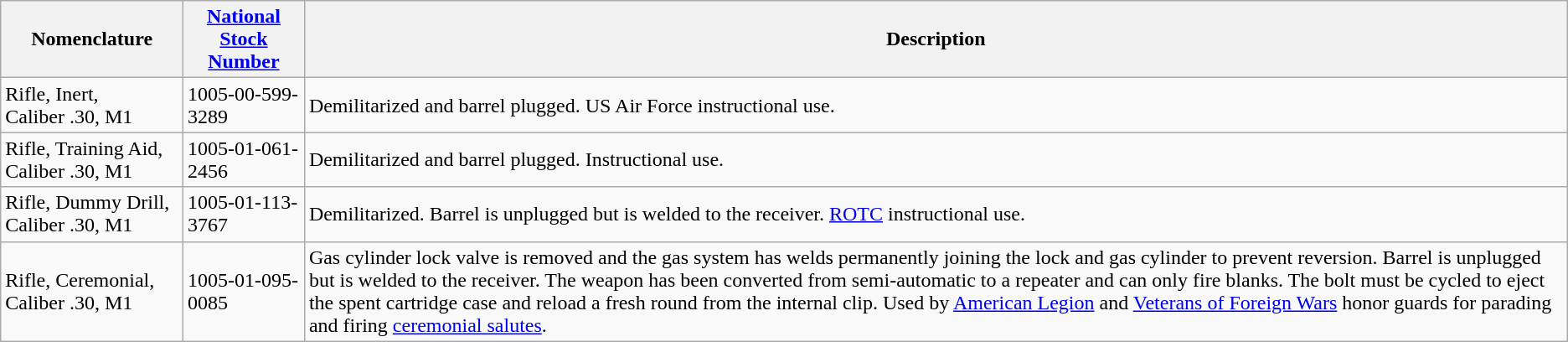<table class="wikitable">
<tr>
<th>Nomenclature</th>
<th><a href='#'>National Stock Number</a></th>
<th>Description</th>
</tr>
<tr>
<td>Rifle, Inert,<br>Caliber .30, M1</td>
<td>1005-00-599-3289</td>
<td>Demilitarized and barrel plugged. US Air Force instructional use.</td>
</tr>
<tr>
<td>Rifle, Training Aid, Caliber .30, M1</td>
<td>1005-01-061-2456</td>
<td>Demilitarized and barrel plugged. Instructional use.</td>
</tr>
<tr>
<td>Rifle, Dummy Drill, Caliber .30, M1</td>
<td>1005-01-113-3767</td>
<td>Demilitarized. Barrel is unplugged but is welded to the receiver. <a href='#'>ROTC</a> instructional use.</td>
</tr>
<tr>
<td>Rifle, Ceremonial, Caliber .30, M1</td>
<td>1005-01-095-0085</td>
<td>Gas cylinder lock valve is removed and the gas system has welds permanently joining the lock and gas cylinder to prevent reversion. Barrel is unplugged but is welded to the receiver. The weapon has been converted from semi-automatic to a repeater and can only fire blanks. The bolt must be cycled to eject the spent cartridge case and reload a fresh round from the internal clip. Used by <a href='#'>American Legion</a> and <a href='#'>Veterans of Foreign Wars</a> honor guards for parading and firing <a href='#'>ceremonial salutes</a>.</td>
</tr>
</table>
